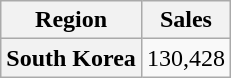<table class="wikitable plainrowheaders" style="text-align:center">
<tr>
<th scope="col">Region</th>
<th scope="col">Sales</th>
</tr>
<tr>
<th scope="row">South Korea</th>
<td>130,428</td>
</tr>
</table>
